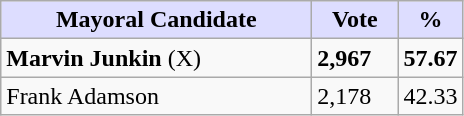<table class="wikitable">
<tr>
<th style="background:#ddf; width:200px;">Mayoral Candidate</th>
<th style="background:#ddf; width:50px;">Vote</th>
<th style="background:#ddf; width:30px;">%</th>
</tr>
<tr>
<td><strong>Marvin Junkin</strong> (X)</td>
<td><strong>2,967</strong></td>
<td><strong>57.67</strong></td>
</tr>
<tr>
<td>Frank Adamson</td>
<td>2,178</td>
<td>42.33</td>
</tr>
</table>
